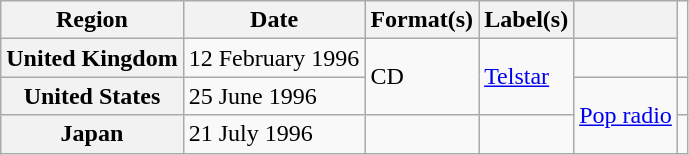<table class="wikitable plainrowheaders">
<tr>
<th scope="col">Region</th>
<th scope="col">Date</th>
<th scope="col">Format(s)</th>
<th scope="col">Label(s)</th>
<th scope="col"></th>
</tr>
<tr>
<th scope="row">United Kingdom</th>
<td>12 February 1996</td>
<td rowspan="2">CD</td>
<td rowspan="2"><a href='#'>Telstar</a></td>
<td></td>
</tr>
<tr>
<th scope="row">United States</th>
<td>25 June 1996</td>
<td rowspan="2"><a href='#'>Pop radio</a></td>
<td></td>
</tr>
<tr>
<th scope="row">Japan</th>
<td>21 July 1996</td>
<td></td>
</tr>
</table>
